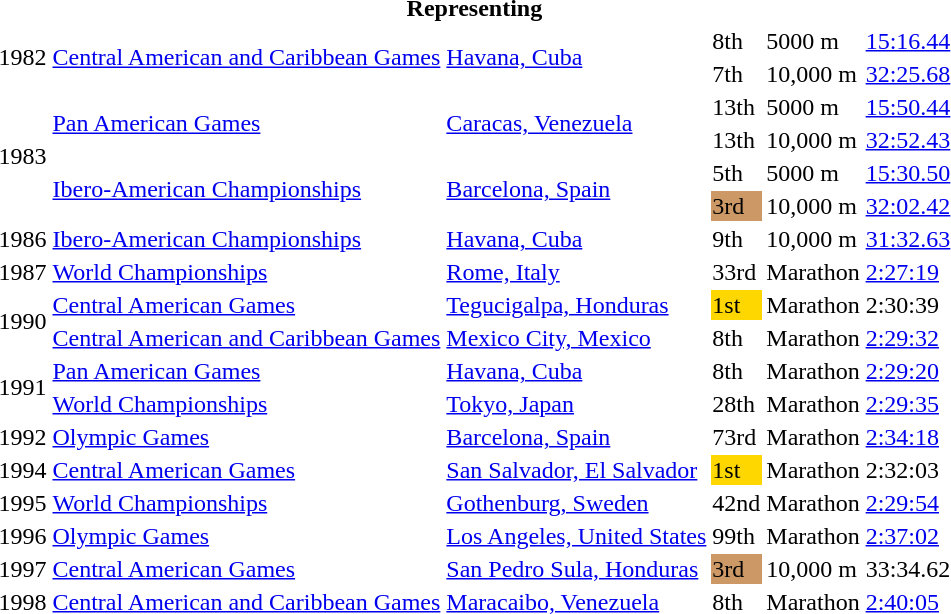<table>
<tr>
<th colspan="6">Representing </th>
</tr>
<tr>
<td rowspan=2>1982</td>
<td rowspan=2><a href='#'>Central American and Caribbean Games</a></td>
<td rowspan=2><a href='#'>Havana, Cuba</a></td>
<td>8th</td>
<td>5000 m</td>
<td><a href='#'>15:16.44</a></td>
</tr>
<tr>
<td>7th</td>
<td>10,000 m</td>
<td><a href='#'>32:25.68</a></td>
</tr>
<tr>
<td rowspan=4>1983</td>
<td rowspan=2><a href='#'>Pan American Games</a></td>
<td rowspan=2><a href='#'>Caracas, Venezuela</a></td>
<td>13th</td>
<td>5000 m</td>
<td><a href='#'>15:50.44</a></td>
</tr>
<tr>
<td>13th</td>
<td>10,000 m</td>
<td><a href='#'>32:52.43</a></td>
</tr>
<tr>
<td rowspan=2><a href='#'>Ibero-American Championships</a></td>
<td rowspan=2><a href='#'>Barcelona, Spain</a></td>
<td>5th</td>
<td>5000 m</td>
<td><a href='#'>15:30.50</a></td>
</tr>
<tr>
<td bgcolor=cc9966>3rd</td>
<td>10,000 m</td>
<td><a href='#'>32:02.42</a></td>
</tr>
<tr>
<td>1986</td>
<td><a href='#'>Ibero-American Championships</a></td>
<td><a href='#'>Havana, Cuba</a></td>
<td>9th</td>
<td>10,000 m</td>
<td><a href='#'>31:32.63</a></td>
</tr>
<tr>
<td>1987</td>
<td><a href='#'>World Championships</a></td>
<td><a href='#'>Rome, Italy</a></td>
<td>33rd</td>
<td>Marathon</td>
<td><a href='#'>2:27:19</a></td>
</tr>
<tr>
<td rowspan=2>1990</td>
<td><a href='#'>Central American Games</a></td>
<td><a href='#'>Tegucigalpa, Honduras</a></td>
<td bgcolor=gold>1st</td>
<td>Marathon</td>
<td>2:30:39</td>
</tr>
<tr>
<td><a href='#'>Central American and Caribbean Games</a></td>
<td><a href='#'>Mexico City, Mexico</a></td>
<td>8th</td>
<td>Marathon</td>
<td><a href='#'>2:29:32</a></td>
</tr>
<tr>
<td rowspan=2>1991</td>
<td><a href='#'>Pan American Games</a></td>
<td><a href='#'>Havana, Cuba</a></td>
<td>8th</td>
<td>Marathon</td>
<td><a href='#'>2:29:20</a></td>
</tr>
<tr>
<td><a href='#'>World Championships</a></td>
<td><a href='#'>Tokyo, Japan</a></td>
<td>28th</td>
<td>Marathon</td>
<td><a href='#'>2:29:35</a></td>
</tr>
<tr>
<td>1992</td>
<td><a href='#'>Olympic Games</a></td>
<td><a href='#'>Barcelona, Spain</a></td>
<td>73rd</td>
<td>Marathon</td>
<td><a href='#'>2:34:18</a></td>
</tr>
<tr>
<td>1994</td>
<td><a href='#'>Central American Games</a></td>
<td><a href='#'>San Salvador, El Salvador</a></td>
<td bgcolor=gold>1st</td>
<td>Marathon</td>
<td>2:32:03</td>
</tr>
<tr>
<td>1995</td>
<td><a href='#'>World Championships</a></td>
<td><a href='#'>Gothenburg, Sweden</a></td>
<td>42nd</td>
<td>Marathon</td>
<td><a href='#'>2:29:54</a></td>
</tr>
<tr>
<td>1996</td>
<td><a href='#'>Olympic Games</a></td>
<td><a href='#'>Los Angeles, United States</a></td>
<td>99th</td>
<td>Marathon</td>
<td><a href='#'>2:37:02</a></td>
</tr>
<tr>
<td>1997</td>
<td><a href='#'>Central American Games</a></td>
<td><a href='#'>San Pedro Sula, Honduras</a></td>
<td bgcolor=cc9966>3rd</td>
<td>10,000 m</td>
<td>33:34.62</td>
</tr>
<tr>
<td>1998</td>
<td><a href='#'>Central American and Caribbean Games</a></td>
<td><a href='#'>Maracaibo, Venezuela</a></td>
<td>8th</td>
<td>Marathon</td>
<td><a href='#'>2:40:05</a></td>
</tr>
</table>
